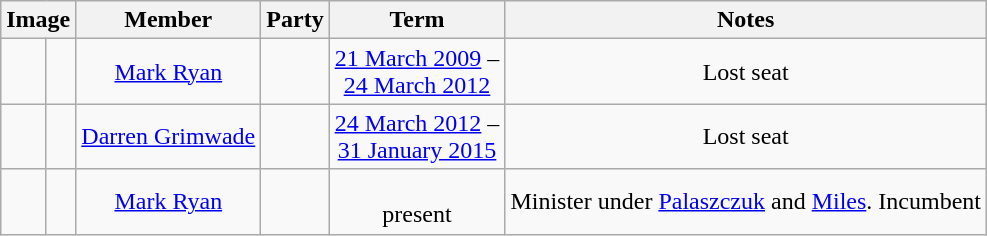<table class="wikitable" style="text-align:center">
<tr>
<th colspan=2>Image</th>
<th>Member</th>
<th>Party</th>
<th>Term</th>
<th>Notes</th>
</tr>
<tr>
<td> </td>
<td></td>
<td><a href='#'>Mark Ryan</a><br></td>
<td></td>
<td><a href='#'>21 March 2009</a> –<br> <a href='#'>24 March 2012</a></td>
<td>Lost seat</td>
</tr>
<tr>
<td> </td>
<td></td>
<td><a href='#'>Darren Grimwade</a><br></td>
<td></td>
<td><a href='#'>24 March 2012</a> –<br> <a href='#'>31 January 2015</a></td>
<td>Lost seat</td>
</tr>
<tr>
<td> </td>
<td></td>
<td><a href='#'>Mark Ryan</a><br></td>
<td></td>
<td><br> present</td>
<td>Minister under <a href='#'>Palaszczuk</a> and <a href='#'>Miles</a>. Incumbent</td>
</tr>
</table>
